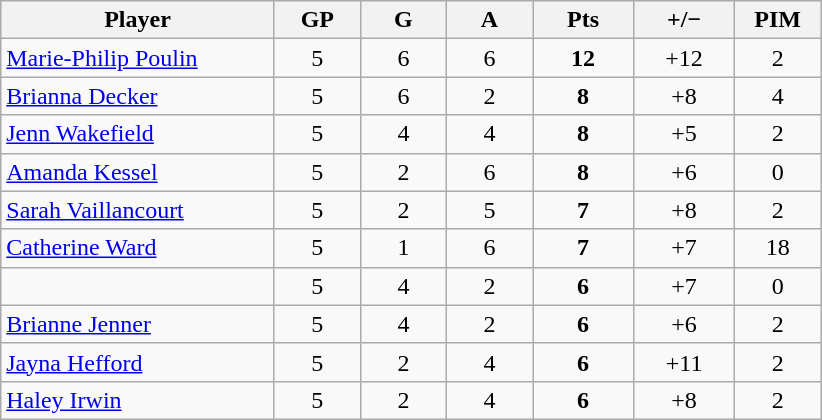<table class="wikitable sortable" style="text-align:center;">
<tr>
<th width="175px">Player</th>
<th width="50px">GP</th>
<th width="50px">G</th>
<th width="50px">A</th>
<th width="60px">Pts</th>
<th width="60px">+/−</th>
<th width="50px">PIM</th>
</tr>
<tr>
<td style="text-align:left;"> <a href='#'>Marie-Philip Poulin</a></td>
<td>5</td>
<td>6</td>
<td>6</td>
<td><strong>12</strong></td>
<td>+12</td>
<td>2</td>
</tr>
<tr>
<td style="text-align:left;"> <a href='#'>Brianna Decker</a></td>
<td>5</td>
<td>6</td>
<td>2</td>
<td><strong>8</strong></td>
<td>+8</td>
<td>4</td>
</tr>
<tr>
<td style="text-align:left;"> <a href='#'>Jenn Wakefield</a></td>
<td>5</td>
<td>4</td>
<td>4</td>
<td><strong>8</strong></td>
<td>+5</td>
<td>2</td>
</tr>
<tr>
<td style="text-align:left;"> <a href='#'>Amanda Kessel</a></td>
<td>5</td>
<td>2</td>
<td>6</td>
<td><strong>8</strong></td>
<td>+6</td>
<td>0</td>
</tr>
<tr>
<td style="text-align:left;"> <a href='#'>Sarah Vaillancourt</a></td>
<td>5</td>
<td>2</td>
<td>5</td>
<td><strong>7</strong></td>
<td>+8</td>
<td>2</td>
</tr>
<tr>
<td style="text-align:left;"> <a href='#'>Catherine Ward</a></td>
<td>5</td>
<td>1</td>
<td>6</td>
<td><strong>7</strong></td>
<td>+7</td>
<td>18</td>
</tr>
<tr>
<td style="text-align:left;"></td>
<td>5</td>
<td>4</td>
<td>2</td>
<td><strong>6</strong></td>
<td>+7</td>
<td>0</td>
</tr>
<tr>
<td style="text-align:left;"> <a href='#'>Brianne Jenner</a></td>
<td>5</td>
<td>4</td>
<td>2</td>
<td><strong>6</strong></td>
<td>+6</td>
<td>2</td>
</tr>
<tr>
<td style="text-align:left;"> <a href='#'>Jayna Hefford</a></td>
<td>5</td>
<td>2</td>
<td>4</td>
<td><strong>6</strong></td>
<td>+11</td>
<td>2</td>
</tr>
<tr>
<td style="text-align:left;"> <a href='#'>Haley Irwin</a></td>
<td>5</td>
<td>2</td>
<td>4</td>
<td><strong>6</strong></td>
<td>+8</td>
<td>2</td>
</tr>
</table>
